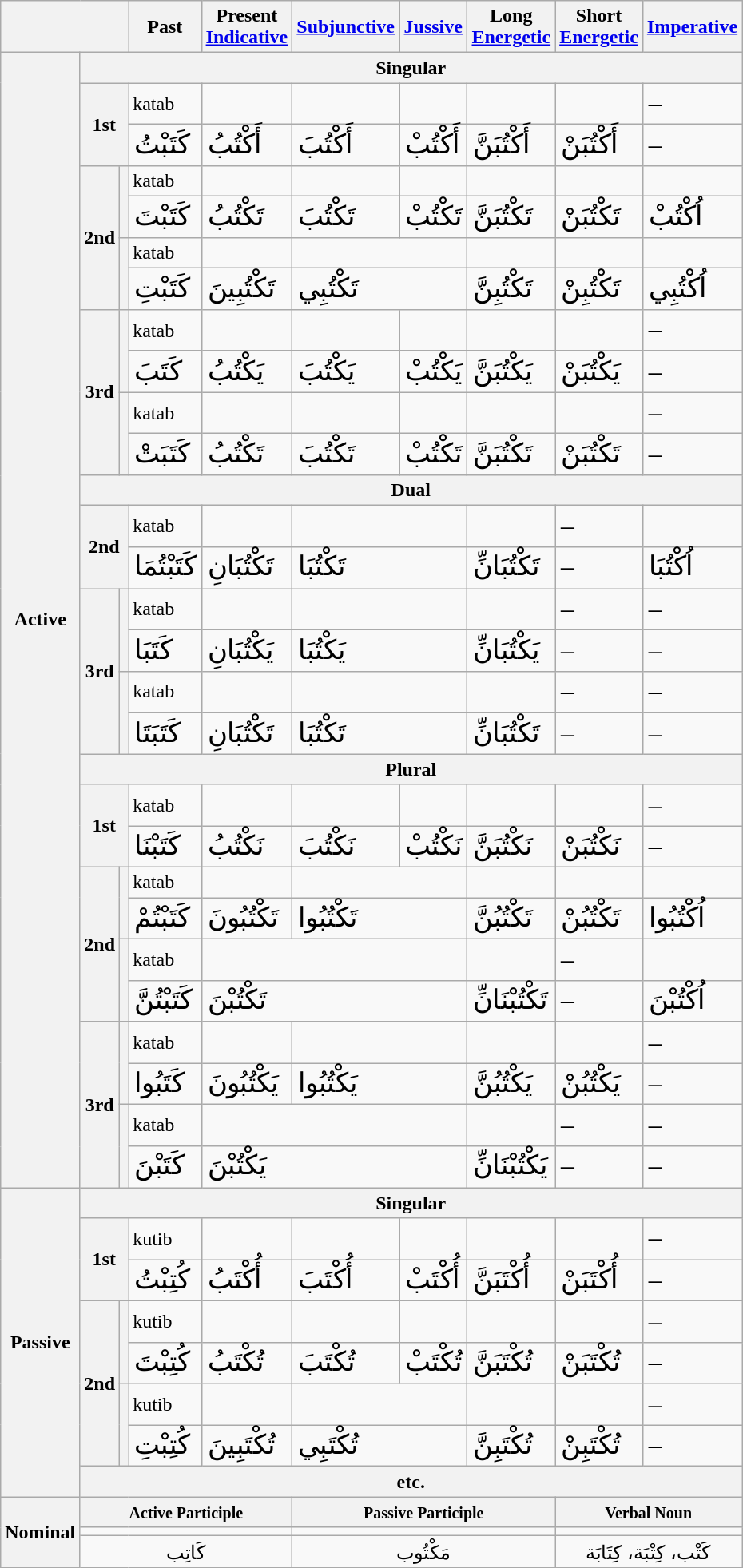<table class="wikitable nowrap">
<tr>
<th colspan="3"></th>
<th>Past</th>
<th>Present<br><a href='#'>Indicative</a></th>
<th><a href='#'>Subjunctive</a></th>
<th><a href='#'>Jussive</a></th>
<th>Long<br><a href='#'>Energetic</a></th>
<th>Short<br><a href='#'>Energetic</a></th>
<th><a href='#'>Imperative</a></th>
</tr>
<tr>
<th rowspan="29">Active</th>
<th colspan="10">Singular</th>
</tr>
<tr>
<th rowspan="2" colspan="2">1st</th>
<td>katab<strong></strong></td>
<td></td>
<td></td>
<td></td>
<td></td>
<td></td>
<td style="font-size: 140%; line-height: 110%;">–</td>
</tr>
<tr lang="ar">
<td style="font-size: 140%; line-height: 110%;">كَتَبْتُ</td>
<td style="font-size: 140%; line-height: 110%;">أَكْتُبُ</td>
<td style="font-size: 140%; line-height: 110%;">أَكْتُبَ</td>
<td style="font-size: 140%; line-height: 110%;">أَكْتُبْ</td>
<td style="font-size: 140%; line-height: 110%;">أَكْتُبَنَّ</td>
<td style="font-size: 140%; line-height: 110%;">أَكْتُبَنْ</td>
<td style="font-size: 140%; line-height: 110%;">–</td>
</tr>
<tr>
<th rowspan="4">2nd</th>
<th rowspan="2"></th>
<td>katab<strong></strong></td>
<td></td>
<td></td>
<td></td>
<td></td>
<td></td>
<td></td>
</tr>
<tr lang="ar">
<td style="font-size: 140%; line-height: 110%;">كَتَبْتَ</td>
<td style="font-size: 140%; line-height: 110%;">تَكْتُبُ</td>
<td style="font-size: 140%; line-height: 110%;">تَكْتُبَ</td>
<td style="font-size: 140%; line-height: 110%;">تَكْتُبْ</td>
<td style="font-size: 140%; line-height: 110%;">تَكْتُبَنَّ</td>
<td style="font-size: 140%; line-height: 110%;">تَكْتُبَنْ</td>
<td style="font-size: 140%; line-height: 110%;">اُكْتُبْ</td>
</tr>
<tr>
<th rowspan="2"></th>
<td>katab<strong></strong></td>
<td></td>
<td colspan="2"></td>
<td></td>
<td></td>
<td></td>
</tr>
<tr lang="ar">
<td style="font-size: 140%; line-height: 110%;">كَتَبْتِ</td>
<td style="font-size: 140%; line-height: 110%;">تَكْتُبِينَ</td>
<td colspan="2" style="font-size: 140%; line-height: 110%;">تَكْتُبِي</td>
<td style="font-size: 140%; line-height: 110%;">تَكْتُبِنَّ</td>
<td style="font-size: 140%; line-height: 110%;">تَكْتُبِنْ</td>
<td style="font-size: 140%; line-height: 110%;">اُكْتُبِي</td>
</tr>
<tr>
<th rowspan="4">3rd</th>
<th rowspan="2"></th>
<td>katab<strong></strong></td>
<td></td>
<td></td>
<td></td>
<td></td>
<td></td>
<td style="font-size: 140%; line-height: 110%;">–</td>
</tr>
<tr lang="ar">
<td style="font-size: 140%; line-height: 110%;">كَتَبَ</td>
<td style="font-size: 140%; line-height: 110%;">يَكْتُبُ</td>
<td style="font-size: 140%; line-height: 110%;">يَكْتُبَ</td>
<td style="font-size: 140%; line-height: 110%;">يَكْتُبْ</td>
<td style="font-size: 140%; line-height: 110%;">يَكْتُبَنَّ</td>
<td style="font-size: 140%; line-height: 110%;">يَكْتُبَنْ</td>
<td style="font-size: 140%; line-height: 110%;">–</td>
</tr>
<tr>
<th rowspan="2"></th>
<td>katab<strong></strong></td>
<td></td>
<td></td>
<td></td>
<td></td>
<td></td>
<td style="font-size: 140%; line-height: 110%;">–</td>
</tr>
<tr lang="ar">
<td style="font-size: 140%; line-height: 110%;">كَتَبَتْ</td>
<td style="font-size: 140%; line-height: 110%;">تَكْتُبُ</td>
<td style="font-size: 140%; line-height: 110%;">تَكْتُبَ</td>
<td style="font-size: 140%; line-height: 110%;">تَكْتُبْ</td>
<td style="font-size: 140%; line-height: 110%;">تَكْتُبَنَّ</td>
<td style="font-size: 140%; line-height: 110%;">تَكْتُبَنْ</td>
<td style="font-size: 140%; line-height: 110%;">–</td>
</tr>
<tr>
<th colspan="10">Dual</th>
</tr>
<tr>
<th colspan="2" rowspan="2">2nd</th>
<td>katab<strong></strong></td>
<td></td>
<td colspan="2"></td>
<td></td>
<td style="font-size: 140%; line-height: 110%;">–</td>
<td></td>
</tr>
<tr lang="ar">
<td style="font-size: 140%; line-height: 110%;">كَتَبْتُمَا</td>
<td style="font-size: 140%; line-height: 110%;">تَكْتُبَانِ</td>
<td colspan="2" style="font-size: 140%; line-height: 110%;">تَكْتُبَا</td>
<td style="font-size: 140%; line-height: 110%;">تَكْتُبَانِّ</td>
<td style="font-size: 140%; line-height: 110%;">–</td>
<td style="font-size: 140%; line-height: 110%;">اُكْتُبَا</td>
</tr>
<tr>
<th rowspan="4">3rd</th>
<th rowspan="2"></th>
<td>katab<strong></strong></td>
<td></td>
<td colspan="2"></td>
<td></td>
<td style="font-size: 140%; line-height: 110%;">–</td>
<td style="font-size: 140%; line-height: 110%;">–</td>
</tr>
<tr lang="ar">
<td style="font-size: 140%; line-height: 110%;">كَتَبَا</td>
<td style="font-size: 140%; line-height: 110%;">يَكْتُبَانِ</td>
<td colspan="2" style="font-size: 140%; line-height: 110%;">يَكْتُبَا</td>
<td style="font-size: 140%; line-height: 110%;">يَكْتُبَانِّ</td>
<td style="font-size: 140%; line-height: 110%;">–</td>
<td style="font-size: 140%; line-height: 110%;">–</td>
</tr>
<tr>
<th rowspan="2"></th>
<td>katab<strong></strong></td>
<td></td>
<td colspan="2"></td>
<td></td>
<td style="font-size: 140%; line-height: 110%;">–</td>
<td style="font-size: 140%; line-height: 110%;">–</td>
</tr>
<tr lang="ar">
<td style="font-size: 140%; line-height: 110%;">كَتَبَتَا</td>
<td style="font-size: 140%; line-height: 110%;">تَكْتُبَانِ</td>
<td colspan="2" style="font-size: 140%; line-height: 110%;">تَكْتُبَا</td>
<td style="font-size: 140%; line-height: 110%;">تَكْتُبَانِّ</td>
<td style="font-size: 140%; line-height: 110%;">–</td>
<td style="font-size: 140%; line-height: 110%;">–</td>
</tr>
<tr>
<th colspan="10">Plural</th>
</tr>
<tr>
<th rowspan="2" colspan="2">1st</th>
<td>katab<strong></strong></td>
<td></td>
<td></td>
<td></td>
<td></td>
<td></td>
<td style="font-size: 140%; line-height: 110%;">–</td>
</tr>
<tr lang="ar">
<td style="font-size: 140%; line-height: 110%;">كَتَبْنَا</td>
<td style="font-size: 140%; line-height: 110%;">نَكْتُبُ</td>
<td style="font-size: 140%; line-height: 110%;">نَكْتُبَ</td>
<td style="font-size: 140%; line-height: 110%;">نَكْتُبْ</td>
<td style="font-size: 140%; line-height: 110%;">نَكْتُبَنَّ</td>
<td style="font-size: 140%; line-height: 110%;">نَكْتُبَنْ</td>
<td style="font-size: 140%; line-height: 110%;">–</td>
</tr>
<tr>
<th rowspan="4">2nd</th>
<th rowspan="2"></th>
<td>katab<strong></strong></td>
<td></td>
<td colspan="2"></td>
<td></td>
<td></td>
<td></td>
</tr>
<tr lang="ar">
<td style="font-size: 140%; line-height: 110%;">كَتَبْتُمْ</td>
<td style="font-size: 140%; line-height: 110%;">تَكْتُبُونَ</td>
<td colspan="2" style="font-size: 140%; line-height: 110%;">تَكْتُبُوا</td>
<td style="font-size: 140%; line-height: 110%;">تَكْتُبُنَّ</td>
<td style="font-size: 140%; line-height: 110%;">تَكْتُبُنْ</td>
<td style="font-size: 140%; line-height: 110%;">اُكْتُبُوا</td>
</tr>
<tr>
<th rowspan="2"></th>
<td>katab<strong></strong></td>
<td colspan="3"></td>
<td></td>
<td style="font-size: 140%; line-height: 110%;">–</td>
<td></td>
</tr>
<tr lang="ar">
<td style="font-size: 140%; line-height: 110%;">كَتَبْتُنَّ</td>
<td colspan="3" style="font-size: 140%; line-height: 110%;">تَكْتُبْنَ</td>
<td style="font-size: 140%; line-height: 110%;">تَكْتُبْنَانِّ</td>
<td style="font-size: 140%; line-height: 110%;">–</td>
<td style="font-size: 140%; line-height: 110%;">اُكْتُبْنَ</td>
</tr>
<tr>
<th rowspan="4">3rd</th>
<th rowspan="2"></th>
<td>katab<strong></strong></td>
<td></td>
<td colspan="2"></td>
<td></td>
<td></td>
<td style="font-size: 140%; line-height: 110%;">–</td>
</tr>
<tr lang="ar">
<td style="font-size: 140%; line-height: 110%;">كَتَبُوا</td>
<td style="font-size: 140%; line-height: 110%;">يَكْتُبُونَ</td>
<td colspan="2" style="font-size: 140%; line-height: 110%;">يَكْتُبُوا</td>
<td style="font-size: 140%; line-height: 110%;">يَكْتُبُنَّ</td>
<td style="font-size: 140%; line-height: 110%;">يَكْتُبُنْ</td>
<td style="font-size: 140%; line-height: 110%;">–</td>
</tr>
<tr>
<th rowspan="2"></th>
<td>katab<strong></strong></td>
<td colspan="3"></td>
<td></td>
<td style="font-size: 140%; line-height: 110%;">–</td>
<td style="font-size: 140%; line-height: 110%;">–</td>
</tr>
<tr lang="ar">
<td style="font-size: 140%; line-height: 110%;">كَتَبْنَ</td>
<td colspan="3" style="font-size: 140%; line-height: 110%;">يَكْتُبْنَ</td>
<td style="font-size: 140%; line-height: 110%;">يَكْتُبْنَانِّ</td>
<td style="font-size: 140%; line-height: 110%;">–</td>
<td style="font-size: 140%; line-height: 110%;">–</td>
</tr>
<tr>
<th rowspan="8">Passive</th>
<th colspan="10">Singular</th>
</tr>
<tr>
<th rowspan="2" colspan="2">1st</th>
<td>kutib<strong></strong></td>
<td></td>
<td></td>
<td></td>
<td></td>
<td></td>
<td style="font-size: 140%; line-height: 110%;">–</td>
</tr>
<tr lang="ar">
<td style="font-size: 140%; line-height: 110%;">كُتِبْتُ</td>
<td style="font-size: 140%; line-height: 110%;">أُكْتَبُ</td>
<td style="font-size: 140%; line-height: 110%;">أُكْتَبَ</td>
<td style="font-size: 140%; line-height: 110%;">أُكْتَبْ</td>
<td style="font-size: 140%; line-height: 110%;">أُكْتَبَنَّ</td>
<td style="font-size: 140%; line-height: 110%;">أُكْتَبَنْ</td>
<td style="font-size: 140%; line-height: 110%;">–</td>
</tr>
<tr>
<th rowspan="4">2nd</th>
<th rowspan="2"></th>
<td>kutib<strong></strong></td>
<td></td>
<td></td>
<td></td>
<td></td>
<td></td>
<td style="font-size: 140%; line-height: 110%;">–</td>
</tr>
<tr lang="ar">
<td style="font-size: 140%; line-height: 110%;">كُتِبْتَ</td>
<td style="font-size: 140%; line-height: 110%;">تُكْتَبُ</td>
<td style="font-size: 140%; line-height: 110%;">تُكْتَبَ</td>
<td style="font-size: 140%; line-height: 110%;">تُكْتَبْ</td>
<td style="font-size: 140%; line-height: 110%;">تُكْتَبَنَّ</td>
<td style="font-size: 140%; line-height: 110%;">تُكْتَبَنْ</td>
<td style="font-size: 140%; line-height: 110%;">–</td>
</tr>
<tr>
<th rowspan="2"></th>
<td>kutib<strong></strong></td>
<td></td>
<td colspan="2"></td>
<td></td>
<td></td>
<td style="font-size: 140%; line-height: 110%;">–</td>
</tr>
<tr lang="ar">
<td style="font-size: 140%; line-height: 110%;">كُتِبْتِ</td>
<td style="font-size: 140%; line-height: 110%;">تُكْتَبِينَ</td>
<td colspan="2" style="font-size: 140%; line-height: 110%;">تُكْتَبِي</td>
<td style="font-size: 140%; line-height: 110%;">تُكْتَبِنَّ</td>
<td style="font-size: 140%; line-height: 110%;">تُكْتَبِنْ</td>
<td style="font-size: 140%; line-height: 110%;">–</td>
</tr>
<tr>
<th colspan="10">etc.</th>
</tr>
<tr>
<th rowspan=3>Nominal</th>
<th colspan=4><small>Active Participle</small></th>
<th colspan=3><small>Passive Participle</small></th>
<th colspan=3><small>Verbal Noun</small></th>
</tr>
<tr>
<td colspan=4 style="text-align: center;"><span></span></td>
<td colspan=3 style="text-align: center;"><span></span></td>
<td colspan=3 style="text-align: center;"><span></span></td>
</tr>
<tr lang="ar">
<td colspan=4 style="text-align: center;"><span>كَاتِب</span></td>
<td colspan=3 style="text-align: center;"><span>مَكْتُوب</span></td>
<td colspan=3 style="text-align: center;"><span>كَتْب، كِتْبَة، كِتَابَة</span></td>
</tr>
</table>
